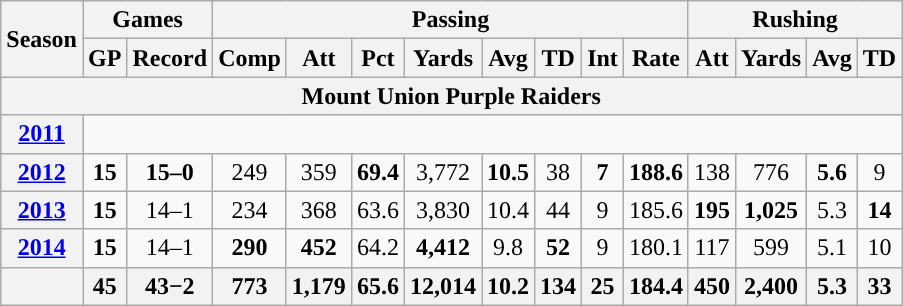<table class="wikitable" style="text-align:center;">
<tr>
<th rowspan="2">Season</th>
<th colspan="2">Games</th>
<th colspan="8">Passing</th>
<th colspan="4">Rushing</th>
</tr>
<tr>
<th>GP</th>
<th>Record</th>
<th>Comp</th>
<th>Att</th>
<th>Pct</th>
<th>Yards</th>
<th>Avg</th>
<th>TD</th>
<th>Int</th>
<th>Rate</th>
<th>Att</th>
<th>Yards</th>
<th>Avg</th>
<th>TD</th>
</tr>
<tr>
<th colspan="16">Mount Union Purple Raiders</th>
</tr>
<tr>
<th><a href='#'>2011</a></th>
<td colspan="15"></td>
</tr>
<tr>
<th><a href='#'>2012</a></th>
<td><strong>15</strong></td>
<td><strong>15–0</strong></td>
<td>249</td>
<td>359</td>
<td><strong>69.4</strong></td>
<td>3,772</td>
<td><strong>10.5</strong></td>
<td>38</td>
<td><strong>7</strong></td>
<td><strong>188.6</strong></td>
<td>138</td>
<td>776</td>
<td><strong>5.6</strong></td>
<td>9</td>
</tr>
<tr>
<th><a href='#'>2013</a></th>
<td><strong>15</strong></td>
<td>14–1</td>
<td>234</td>
<td>368</td>
<td>63.6</td>
<td>3,830</td>
<td>10.4</td>
<td>44</td>
<td>9</td>
<td>185.6</td>
<td><strong>195</strong></td>
<td><strong>1,025</strong></td>
<td>5.3</td>
<td><strong>14</strong></td>
</tr>
<tr>
<th><a href='#'>2014</a></th>
<td><strong>15</strong></td>
<td>14–1</td>
<td><strong>290</strong></td>
<td><strong>452</strong></td>
<td>64.2</td>
<td><strong>4,412</strong></td>
<td>9.8</td>
<td><strong>52</strong></td>
<td>9</td>
<td>180.1</td>
<td>117</td>
<td>599</td>
<td>5.1</td>
<td>10</td>
</tr>
<tr>
<th></th>
<th>45</th>
<th>43−2</th>
<th>773</th>
<th>1,179</th>
<th>65.6</th>
<th>12,014</th>
<th>10.2</th>
<th>134</th>
<th>25</th>
<th>184.4</th>
<th>450</th>
<th>2,400</th>
<th>5.3</th>
<th>33</th>
</tr>
</table>
